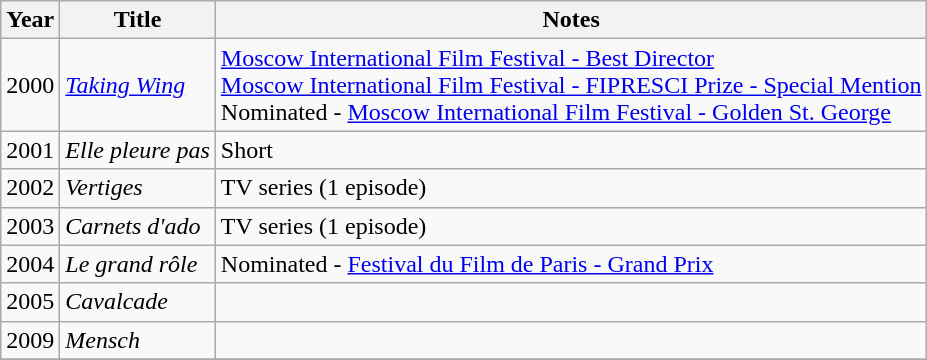<table class="wikitable sortable">
<tr>
<th>Year</th>
<th>Title</th>
<th class="unsortable">Notes</th>
</tr>
<tr>
<td>2000</td>
<td><em><a href='#'>Taking Wing</a></em></td>
<td><a href='#'>Moscow International Film Festival - Best Director</a><br><a href='#'>Moscow International Film Festival - FIPRESCI Prize - Special Mention</a><br>Nominated - <a href='#'>Moscow International Film Festival - Golden St. George</a></td>
</tr>
<tr>
<td>2001</td>
<td><em>Elle pleure pas</em></td>
<td>Short</td>
</tr>
<tr>
<td>2002</td>
<td><em>Vertiges</em></td>
<td>TV series (1 episode)</td>
</tr>
<tr>
<td>2003</td>
<td><em>Carnets d'ado</em></td>
<td>TV series (1 episode)</td>
</tr>
<tr>
<td>2004</td>
<td><em>Le grand rôle</em></td>
<td>Nominated - <a href='#'>Festival du Film de Paris - Grand Prix</a></td>
</tr>
<tr>
<td>2005</td>
<td><em>Cavalcade</em></td>
<td></td>
</tr>
<tr>
<td>2009</td>
<td><em>Mensch</em></td>
<td></td>
</tr>
<tr>
</tr>
</table>
